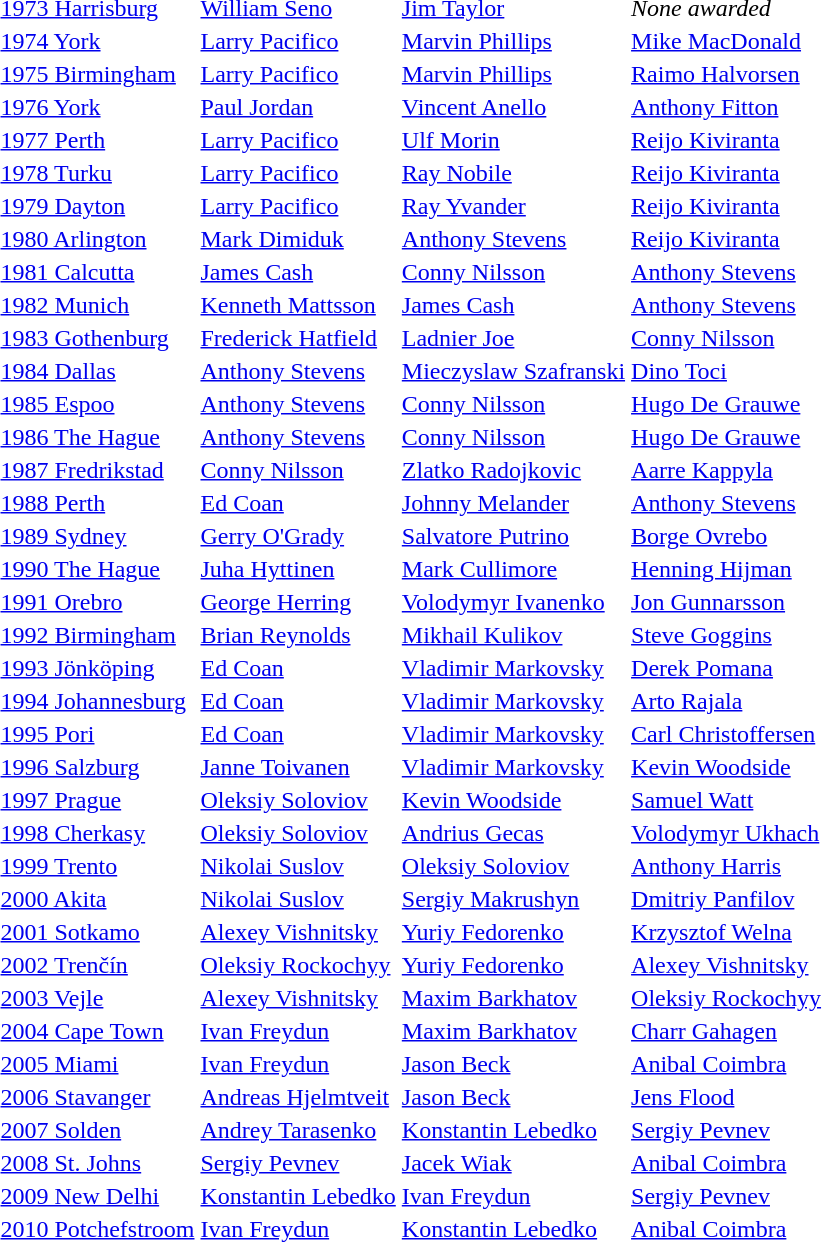<table>
<tr>
<td><a href='#'>1973 Harrisburg</a></td>
<td> <a href='#'>William Seno</a></td>
<td> <a href='#'>Jim Taylor</a></td>
<td colspan=1><em>None awarded</em></td>
</tr>
<tr>
<td><a href='#'>1974 York</a></td>
<td> <a href='#'>Larry Pacifico</a></td>
<td> <a href='#'>Marvin Phillips</a></td>
<td> <a href='#'>Mike MacDonald</a></td>
</tr>
<tr>
<td><a href='#'>1975 Birmingham</a></td>
<td> <a href='#'>Larry Pacifico</a></td>
<td> <a href='#'>Marvin Phillips</a></td>
<td> <a href='#'>Raimo Halvorsen</a></td>
</tr>
<tr>
<td><a href='#'>1976 York</a></td>
<td> <a href='#'>Paul Jordan</a></td>
<td> <a href='#'>Vincent Anello</a></td>
<td> <a href='#'>Anthony Fitton</a></td>
</tr>
<tr>
<td><a href='#'>1977 Perth</a></td>
<td> <a href='#'>Larry Pacifico</a></td>
<td> <a href='#'>Ulf Morin</a></td>
<td> <a href='#'>Reijo Kiviranta</a></td>
</tr>
<tr>
<td><a href='#'>1978 Turku</a></td>
<td> <a href='#'>Larry Pacifico</a></td>
<td> <a href='#'>Ray Nobile</a></td>
<td> <a href='#'>Reijo Kiviranta</a></td>
</tr>
<tr>
<td><a href='#'>1979 Dayton</a></td>
<td> <a href='#'>Larry Pacifico</a></td>
<td> <a href='#'>Ray Yvander</a></td>
<td> <a href='#'>Reijo Kiviranta</a></td>
</tr>
<tr>
<td><a href='#'>1980 Arlington</a></td>
<td> <a href='#'>Mark Dimiduk</a></td>
<td> <a href='#'>Anthony Stevens</a></td>
<td> <a href='#'>Reijo Kiviranta</a></td>
</tr>
<tr>
<td><a href='#'>1981 Calcutta</a></td>
<td> <a href='#'>James Cash</a></td>
<td> <a href='#'>Conny Nilsson</a></td>
<td> <a href='#'>Anthony Stevens</a></td>
</tr>
<tr>
<td><a href='#'>1982 Munich</a></td>
<td> <a href='#'>Kenneth Mattsson</a></td>
<td> <a href='#'>James Cash</a></td>
<td> <a href='#'>Anthony Stevens</a></td>
</tr>
<tr>
<td><a href='#'>1983 Gothenburg</a></td>
<td> <a href='#'>Frederick Hatfield</a></td>
<td> <a href='#'>Ladnier Joe</a></td>
<td> <a href='#'>Conny Nilsson</a></td>
</tr>
<tr>
<td><a href='#'>1984 Dallas</a></td>
<td> <a href='#'>Anthony Stevens</a></td>
<td> <a href='#'>Mieczyslaw Szafranski</a></td>
<td> <a href='#'>Dino Toci</a></td>
</tr>
<tr>
<td><a href='#'>1985 Espoo</a></td>
<td> <a href='#'>Anthony Stevens</a></td>
<td> <a href='#'>Conny Nilsson</a></td>
<td> <a href='#'>Hugo De Grauwe</a></td>
</tr>
<tr>
<td><a href='#'>1986 The Hague</a></td>
<td> <a href='#'>Anthony Stevens</a></td>
<td> <a href='#'>Conny Nilsson</a></td>
<td> <a href='#'>Hugo De Grauwe</a></td>
</tr>
<tr>
<td><a href='#'>1987 Fredrikstad</a></td>
<td> <a href='#'>Conny Nilsson</a></td>
<td> <a href='#'>Zlatko Radojkovic</a></td>
<td> <a href='#'>Aarre Kappyla</a></td>
</tr>
<tr>
<td><a href='#'>1988 Perth</a></td>
<td> <a href='#'>Ed Coan</a></td>
<td> <a href='#'>Johnny Melander</a></td>
<td> <a href='#'>Anthony Stevens</a></td>
</tr>
<tr>
<td><a href='#'>1989 Sydney</a></td>
<td> <a href='#'>Gerry O'Grady</a></td>
<td> <a href='#'>Salvatore Putrino</a></td>
<td> <a href='#'>Borge Ovrebo</a></td>
</tr>
<tr>
<td><a href='#'>1990 The Hague</a></td>
<td> <a href='#'>Juha Hyttinen</a></td>
<td> <a href='#'>Mark Cullimore</a></td>
<td> <a href='#'>Henning Hijman</a></td>
</tr>
<tr>
<td><a href='#'>1991 Orebro</a></td>
<td> <a href='#'>George Herring</a></td>
<td> <a href='#'>Volodymyr Ivanenko</a></td>
<td> <a href='#'>Jon Gunnarsson</a></td>
</tr>
<tr>
<td><a href='#'>1992 Birmingham</a></td>
<td> <a href='#'>Brian Reynolds</a></td>
<td> <a href='#'>Mikhail Kulikov</a></td>
<td> <a href='#'>Steve Goggins</a></td>
</tr>
<tr>
<td><a href='#'>1993 Jönköping</a></td>
<td> <a href='#'>Ed Coan</a></td>
<td> <a href='#'>Vladimir Markovsky</a></td>
<td> <a href='#'>Derek Pomana</a></td>
</tr>
<tr>
<td><a href='#'>1994 Johannesburg</a></td>
<td> <a href='#'>Ed Coan</a></td>
<td> <a href='#'>Vladimir Markovsky</a></td>
<td> <a href='#'>Arto Rajala</a></td>
</tr>
<tr>
<td><a href='#'>1995 Pori</a></td>
<td> <a href='#'>Ed Coan</a></td>
<td> <a href='#'>Vladimir Markovsky</a></td>
<td> <a href='#'>Carl Christoffersen</a></td>
</tr>
<tr>
<td><a href='#'>1996 Salzburg</a></td>
<td> <a href='#'>Janne Toivanen</a></td>
<td> <a href='#'>Vladimir Markovsky</a></td>
<td> <a href='#'>Kevin Woodside</a></td>
</tr>
<tr>
<td><a href='#'>1997 Prague</a></td>
<td> <a href='#'>Oleksiy Soloviov</a></td>
<td> <a href='#'>Kevin Woodside</a></td>
<td> <a href='#'>Samuel Watt</a></td>
</tr>
<tr>
<td><a href='#'>1998 Cherkasy</a></td>
<td> <a href='#'>Oleksiy Soloviov</a></td>
<td> <a href='#'>Andrius Gecas</a></td>
<td> <a href='#'>Volodymyr Ukhach</a></td>
</tr>
<tr>
<td><a href='#'>1999 Trento</a></td>
<td> <a href='#'>Nikolai Suslov</a></td>
<td> <a href='#'>Oleksiy Soloviov</a></td>
<td> <a href='#'>Anthony Harris</a></td>
</tr>
<tr>
<td><a href='#'>2000 Akita</a></td>
<td> <a href='#'>Nikolai Suslov</a></td>
<td> <a href='#'>Sergiy Makrushyn</a></td>
<td> <a href='#'>Dmitriy Panfilov</a></td>
</tr>
<tr>
<td><a href='#'>2001 Sotkamo</a></td>
<td> <a href='#'>Alexey Vishnitsky</a></td>
<td> <a href='#'>Yuriy Fedorenko</a></td>
<td> <a href='#'>Krzysztof Welna</a></td>
</tr>
<tr>
<td><a href='#'>2002 Trenčín</a></td>
<td> <a href='#'>Oleksiy Rockochyy</a></td>
<td> <a href='#'>Yuriy Fedorenko</a></td>
<td> <a href='#'>Alexey Vishnitsky</a></td>
</tr>
<tr>
<td><a href='#'>2003 Vejle</a></td>
<td> <a href='#'>Alexey Vishnitsky</a></td>
<td> <a href='#'>Maxim Barkhatov</a></td>
<td> <a href='#'>Oleksiy Rockochyy</a></td>
</tr>
<tr>
<td><a href='#'>2004 Cape Town</a></td>
<td> <a href='#'>Ivan Freydun</a></td>
<td> <a href='#'>Maxim Barkhatov</a></td>
<td> <a href='#'>Charr Gahagen</a></td>
</tr>
<tr>
<td><a href='#'>2005 Miami</a></td>
<td> <a href='#'>Ivan Freydun</a></td>
<td> <a href='#'>Jason Beck</a></td>
<td> <a href='#'>Anibal Coimbra</a></td>
</tr>
<tr>
<td><a href='#'>2006 Stavanger</a></td>
<td> <a href='#'>Andreas Hjelmtveit</a></td>
<td> <a href='#'>Jason Beck</a></td>
<td> <a href='#'>Jens Flood</a></td>
</tr>
<tr>
<td><a href='#'>2007 Solden</a></td>
<td> <a href='#'>Andrey Tarasenko</a></td>
<td> <a href='#'>Konstantin Lebedko</a></td>
<td> <a href='#'>Sergiy Pevnev</a></td>
</tr>
<tr>
<td><a href='#'>2008 St. Johns</a></td>
<td> <a href='#'>Sergiy Pevnev</a></td>
<td> <a href='#'>Jacek Wiak</a></td>
<td> <a href='#'>Anibal Coimbra</a></td>
</tr>
<tr>
<td><a href='#'>2009 New Delhi</a></td>
<td> <a href='#'>Konstantin Lebedko</a></td>
<td> <a href='#'>Ivan Freydun</a></td>
<td> <a href='#'>Sergiy Pevnev</a></td>
</tr>
<tr>
<td><a href='#'>2010 Potchefstroom</a></td>
<td> <a href='#'>Ivan Freydun</a></td>
<td> <a href='#'>Konstantin Lebedko</a></td>
<td> <a href='#'>Anibal Coimbra</a></td>
</tr>
</table>
